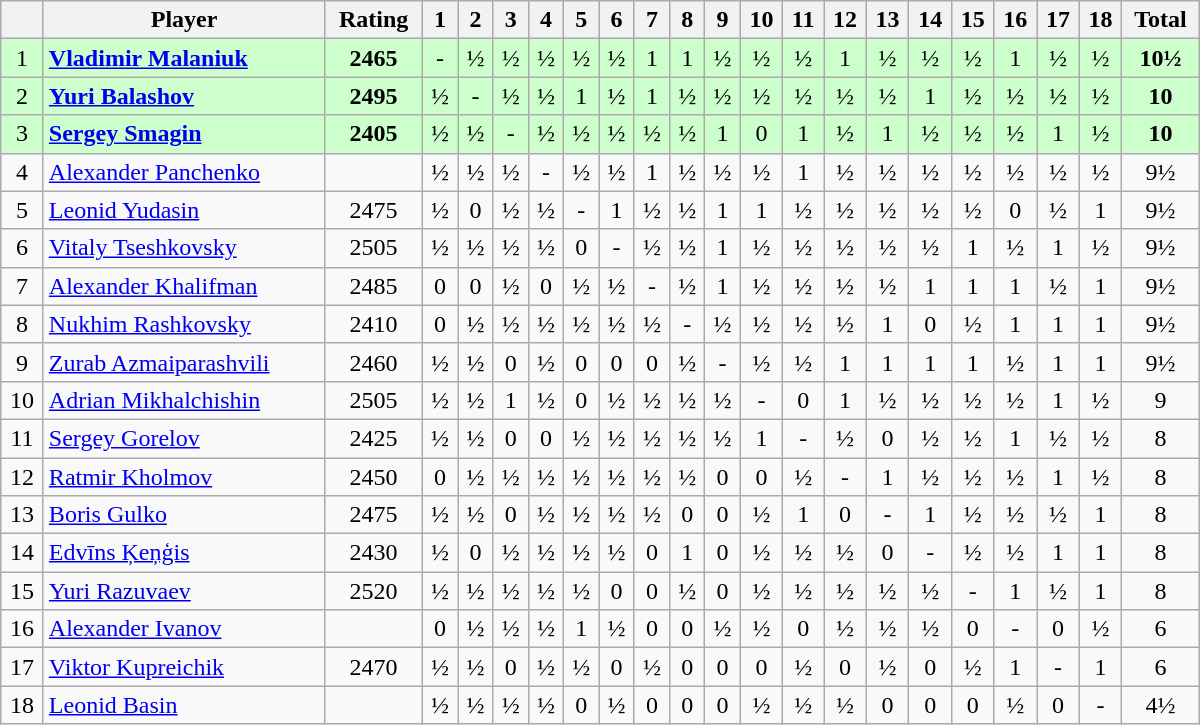<table class="wikitable" border="1" width="800px">
<tr>
<th></th>
<th>Player</th>
<th>Rating</th>
<th>1</th>
<th>2</th>
<th>3</th>
<th>4</th>
<th>5</th>
<th>6</th>
<th>7</th>
<th>8</th>
<th>9</th>
<th>10</th>
<th>11</th>
<th>12</th>
<th>13</th>
<th>14</th>
<th>15</th>
<th>16</th>
<th>17</th>
<th>18</th>
<th>Total</th>
</tr>
<tr align=center style="background:#ccffcc;">
<td>1</td>
<td align=left> <strong><a href='#'>Vladimir Malaniuk</a></strong></td>
<td><strong>2465</strong></td>
<td>-</td>
<td>½</td>
<td>½</td>
<td>½</td>
<td>½</td>
<td>½</td>
<td>1</td>
<td>1</td>
<td>½</td>
<td>½</td>
<td>½</td>
<td>1</td>
<td>½</td>
<td>½</td>
<td>½</td>
<td>1</td>
<td>½</td>
<td>½</td>
<td align=center><strong>10½</strong></td>
</tr>
<tr align=center style="background:#ccffcc;">
<td>2</td>
<td align=left> <strong><a href='#'>Yuri Balashov</a></strong></td>
<td><strong>2495</strong></td>
<td>½</td>
<td>-</td>
<td>½</td>
<td>½</td>
<td>1</td>
<td>½</td>
<td>1</td>
<td>½</td>
<td>½</td>
<td>½</td>
<td>½</td>
<td>½</td>
<td>½</td>
<td>1</td>
<td>½</td>
<td>½</td>
<td>½</td>
<td>½</td>
<td align=center><strong>10</strong></td>
</tr>
<tr align=center style="background:#ccffcc;">
<td>3</td>
<td align=left> <strong><a href='#'>Sergey Smagin</a></strong></td>
<td><strong>2405</strong></td>
<td>½</td>
<td>½</td>
<td>-</td>
<td>½</td>
<td>½</td>
<td>½</td>
<td>½</td>
<td>½</td>
<td>1</td>
<td>0</td>
<td>1</td>
<td>½</td>
<td>1</td>
<td>½</td>
<td>½</td>
<td>½</td>
<td>1</td>
<td>½</td>
<td align=center><strong>10</strong></td>
</tr>
<tr align=center>
<td>4</td>
<td align=left> <a href='#'>Alexander Panchenko</a></td>
<td></td>
<td>½</td>
<td>½</td>
<td>½</td>
<td>-</td>
<td>½</td>
<td>½</td>
<td>1</td>
<td>½</td>
<td>½</td>
<td>½</td>
<td>1</td>
<td>½</td>
<td>½</td>
<td>½</td>
<td>½</td>
<td>½</td>
<td>½</td>
<td>½</td>
<td align=center>9½</td>
</tr>
<tr align=center>
<td>5</td>
<td align=left> <a href='#'>Leonid Yudasin</a></td>
<td>2475</td>
<td>½</td>
<td>0</td>
<td>½</td>
<td>½</td>
<td>-</td>
<td>1</td>
<td>½</td>
<td>½</td>
<td>1</td>
<td>1</td>
<td>½</td>
<td>½</td>
<td>½</td>
<td>½</td>
<td>½</td>
<td>0</td>
<td>½</td>
<td>1</td>
<td align=center>9½</td>
</tr>
<tr align=center>
<td>6</td>
<td align=left> <a href='#'>Vitaly Tseshkovsky</a></td>
<td>2505</td>
<td>½</td>
<td>½</td>
<td>½</td>
<td>½</td>
<td>0</td>
<td>-</td>
<td>½</td>
<td>½</td>
<td>1</td>
<td>½</td>
<td>½</td>
<td>½</td>
<td>½</td>
<td>½</td>
<td>1</td>
<td>½</td>
<td>1</td>
<td>½</td>
<td align=center>9½</td>
</tr>
<tr align=center>
<td>7</td>
<td align=left> <a href='#'>Alexander Khalifman</a></td>
<td>2485</td>
<td>0</td>
<td>0</td>
<td>½</td>
<td>0</td>
<td>½</td>
<td>½</td>
<td>-</td>
<td>½</td>
<td>1</td>
<td>½</td>
<td>½</td>
<td>½</td>
<td>½</td>
<td>1</td>
<td>1</td>
<td>1</td>
<td>½</td>
<td>1</td>
<td align=center>9½</td>
</tr>
<tr align=center>
<td>8</td>
<td align=left> <a href='#'>Nukhim Rashkovsky</a></td>
<td>2410</td>
<td>0</td>
<td>½</td>
<td>½</td>
<td>½</td>
<td>½</td>
<td>½</td>
<td>½</td>
<td>-</td>
<td>½</td>
<td>½</td>
<td>½</td>
<td>½</td>
<td>1</td>
<td>0</td>
<td>½</td>
<td>1</td>
<td>1</td>
<td>1</td>
<td align=center>9½</td>
</tr>
<tr align=center>
<td>9</td>
<td align=left> <a href='#'>Zurab Azmaiparashvili</a></td>
<td>2460</td>
<td>½</td>
<td>½</td>
<td>0</td>
<td>½</td>
<td>0</td>
<td>0</td>
<td>0</td>
<td>½</td>
<td>-</td>
<td>½</td>
<td>½</td>
<td>1</td>
<td>1</td>
<td>1</td>
<td>1</td>
<td>½</td>
<td>1</td>
<td>1</td>
<td align=center>9½</td>
</tr>
<tr align=center>
<td>10</td>
<td align=left> <a href='#'>Adrian Mikhalchishin</a></td>
<td>2505</td>
<td>½</td>
<td>½</td>
<td>1</td>
<td>½</td>
<td>0</td>
<td>½</td>
<td>½</td>
<td>½</td>
<td>½</td>
<td>-</td>
<td>0</td>
<td>1</td>
<td>½</td>
<td>½</td>
<td>½</td>
<td>½</td>
<td>1</td>
<td>½</td>
<td align=center>9</td>
</tr>
<tr align=center>
<td>11</td>
<td align=left> <a href='#'>Sergey Gorelov</a></td>
<td>2425</td>
<td>½</td>
<td>½</td>
<td>0</td>
<td>0</td>
<td>½</td>
<td>½</td>
<td>½</td>
<td>½</td>
<td>½</td>
<td>1</td>
<td>-</td>
<td>½</td>
<td>0</td>
<td>½</td>
<td>½</td>
<td>1</td>
<td>½</td>
<td>½</td>
<td align=center>8</td>
</tr>
<tr align=center>
<td>12</td>
<td align=left> <a href='#'>Ratmir Kholmov</a></td>
<td>2450</td>
<td>0</td>
<td>½</td>
<td>½</td>
<td>½</td>
<td>½</td>
<td>½</td>
<td>½</td>
<td>½</td>
<td>0</td>
<td>0</td>
<td>½</td>
<td>-</td>
<td>1</td>
<td>½</td>
<td>½</td>
<td>½</td>
<td>1</td>
<td>½</td>
<td align=center>8</td>
</tr>
<tr align=center>
<td>13</td>
<td align=left> <a href='#'>Boris Gulko</a></td>
<td>2475</td>
<td>½</td>
<td>½</td>
<td>0</td>
<td>½</td>
<td>½</td>
<td>½</td>
<td>½</td>
<td>0</td>
<td>0</td>
<td>½</td>
<td>1</td>
<td>0</td>
<td>-</td>
<td>1</td>
<td>½</td>
<td>½</td>
<td>½</td>
<td>1</td>
<td align=center>8</td>
</tr>
<tr align=center>
<td>14</td>
<td align=left> <a href='#'>Edvīns Ķeņģis</a></td>
<td>2430</td>
<td>½</td>
<td>0</td>
<td>½</td>
<td>½</td>
<td>½</td>
<td>½</td>
<td>0</td>
<td>1</td>
<td>0</td>
<td>½</td>
<td>½</td>
<td>½</td>
<td>0</td>
<td>-</td>
<td>½</td>
<td>½</td>
<td>1</td>
<td>1</td>
<td align=center>8</td>
</tr>
<tr align=center>
<td>15</td>
<td align=left> <a href='#'>Yuri Razuvaev</a></td>
<td>2520</td>
<td>½</td>
<td>½</td>
<td>½</td>
<td>½</td>
<td>½</td>
<td>0</td>
<td>0</td>
<td>½</td>
<td>0</td>
<td>½</td>
<td>½</td>
<td>½</td>
<td>½</td>
<td>½</td>
<td>-</td>
<td>1</td>
<td>½</td>
<td>1</td>
<td align=center>8</td>
</tr>
<tr align=center>
<td>16</td>
<td align=left> <a href='#'>Alexander Ivanov</a></td>
<td></td>
<td>0</td>
<td>½</td>
<td>½</td>
<td>½</td>
<td>1</td>
<td>½</td>
<td>0</td>
<td>0</td>
<td>½</td>
<td>½</td>
<td>0</td>
<td>½</td>
<td>½</td>
<td>½</td>
<td>0</td>
<td>-</td>
<td>0</td>
<td>½</td>
<td align=center>6</td>
</tr>
<tr align=center>
<td>17</td>
<td align=left> <a href='#'>Viktor Kupreichik</a></td>
<td>2470</td>
<td>½</td>
<td>½</td>
<td>0</td>
<td>½</td>
<td>½</td>
<td>0</td>
<td>½</td>
<td>0</td>
<td>0</td>
<td>0</td>
<td>½</td>
<td>0</td>
<td>½</td>
<td>0</td>
<td>½</td>
<td>1</td>
<td>-</td>
<td>1</td>
<td align=center>6</td>
</tr>
<tr align=center>
<td>18</td>
<td align=left> <a href='#'>Leonid Basin</a></td>
<td></td>
<td>½</td>
<td>½</td>
<td>½</td>
<td>½</td>
<td>0</td>
<td>½</td>
<td>0</td>
<td>0</td>
<td>0</td>
<td>½</td>
<td>½</td>
<td>½</td>
<td>0</td>
<td>0</td>
<td>0</td>
<td>½</td>
<td>0</td>
<td>-</td>
<td align=center>4½</td>
</tr>
</table>
